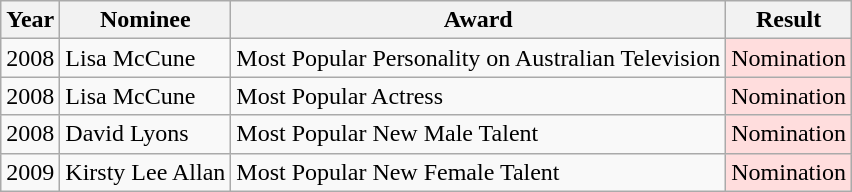<table class="wikitable">
<tr>
<th>Year</th>
<th>Nominee</th>
<th>Award</th>
<th>Result</th>
</tr>
<tr>
<td>2008</td>
<td>Lisa McCune</td>
<td>Most Popular Personality on Australian Television</td>
<td style="background: #ffdddd">Nomination</td>
</tr>
<tr>
<td>2008</td>
<td>Lisa McCune</td>
<td>Most Popular Actress</td>
<td style="background: #ffdddd">Nomination</td>
</tr>
<tr>
<td>2008</td>
<td>David Lyons</td>
<td>Most Popular New Male Talent</td>
<td style="background: #ffdddd">Nomination</td>
</tr>
<tr>
<td>2009</td>
<td>Kirsty Lee Allan</td>
<td>Most Popular New Female Talent</td>
<td style="background: #ffdddd">Nomination</td>
</tr>
</table>
